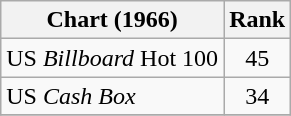<table class="wikitable sortable">
<tr>
<th>Chart (1966)</th>
<th style="text-align:center;">Rank</th>
</tr>
<tr>
<td>US <em>Billboard</em> Hot 100</td>
<td style="text-align:center;">45</td>
</tr>
<tr>
<td>US <em>Cash Box</em> </td>
<td style="text-align:center;">34</td>
</tr>
<tr>
</tr>
</table>
